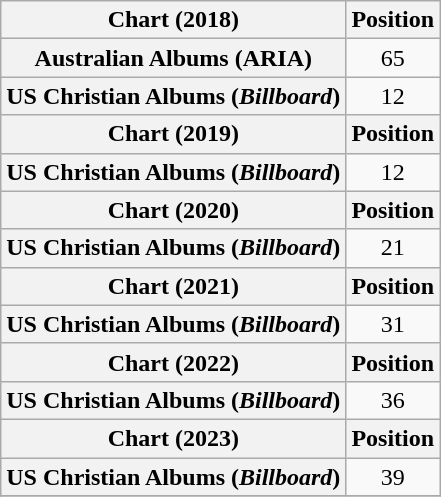<table class="wikitable plainrowheaders" style="text-align:center">
<tr>
<th scope="col">Chart (2018)</th>
<th scope="col">Position</th>
</tr>
<tr>
<th scope="row">Australian Albums (ARIA)</th>
<td>65</td>
</tr>
<tr>
<th scope="row">US Christian Albums (<em>Billboard</em>)</th>
<td>12</td>
</tr>
<tr>
<th scope="col">Chart (2019)</th>
<th scope="col">Position</th>
</tr>
<tr>
<th scope="row">US Christian Albums (<em>Billboard</em>)</th>
<td>12</td>
</tr>
<tr>
<th scope="col">Chart (2020)</th>
<th scope="col">Position</th>
</tr>
<tr>
<th scope="row">US Christian Albums (<em>Billboard</em>)</th>
<td>21</td>
</tr>
<tr>
<th scope="col">Chart (2021)</th>
<th scope="col">Position</th>
</tr>
<tr>
<th scope="row">US Christian Albums (<em>Billboard</em>)</th>
<td>31</td>
</tr>
<tr>
<th scope="col">Chart (2022)</th>
<th scope="col">Position</th>
</tr>
<tr>
<th scope="row">US Christian Albums (<em>Billboard</em>)</th>
<td>36</td>
</tr>
<tr>
<th scope="col">Chart (2023)</th>
<th scope="col">Position</th>
</tr>
<tr>
<th scope="row">US Christian Albums (<em>Billboard</em>)</th>
<td>39</td>
</tr>
<tr>
</tr>
</table>
